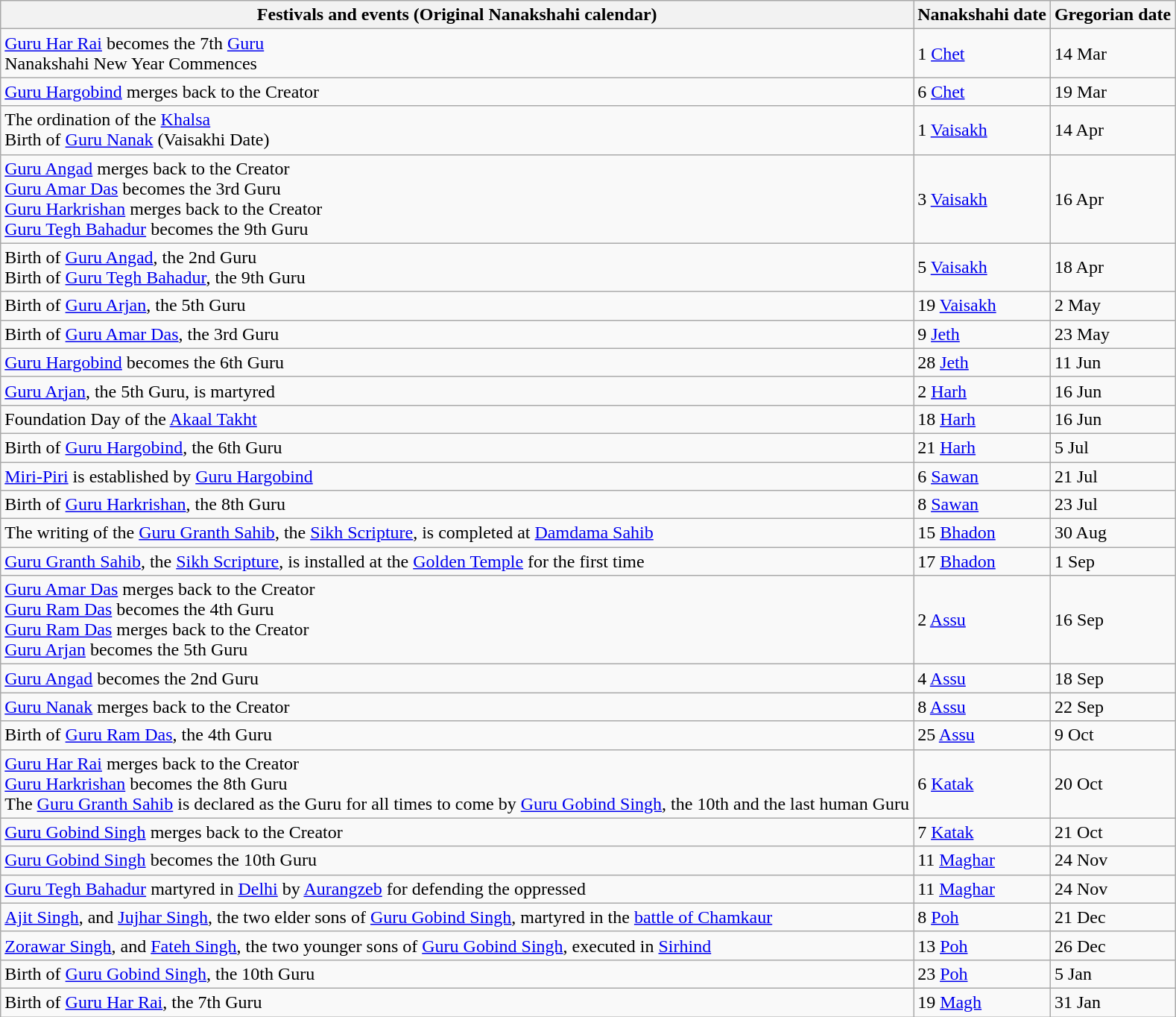<table class="wikitable sortable">
<tr>
<th>Festivals and events (Original Nanakshahi calendar)</th>
<th>Nanakshahi date</th>
<th>Gregorian date</th>
</tr>
<tr>
<td><a href='#'>Guru Har Rai</a> becomes the 7th <a href='#'>Guru</a><br>Nanakshahi New Year Commences</td>
<td>1 <a href='#'>Chet</a></td>
<td>14 Mar</td>
</tr>
<tr>
<td><a href='#'>Guru Hargobind</a> merges back to the Creator</td>
<td>6 <a href='#'>Chet</a></td>
<td>19 Mar</td>
</tr>
<tr>
<td>The ordination of the <a href='#'>Khalsa</a><br>Birth of <a href='#'>Guru Nanak</a> (Vaisakhi Date)</td>
<td>1 <a href='#'>Vaisakh</a></td>
<td>14 Apr</td>
</tr>
<tr>
<td><a href='#'>Guru Angad</a> merges back to the Creator<br><a href='#'>Guru Amar Das</a> becomes the 3rd Guru<br><a href='#'>Guru Harkrishan</a> merges back to the Creator<br><a href='#'>Guru Tegh Bahadur</a> becomes the 9th Guru</td>
<td>3 <a href='#'>Vaisakh</a></td>
<td>16 Apr</td>
</tr>
<tr>
<td>Birth of <a href='#'>Guru Angad</a>, the 2nd Guru<br>Birth of <a href='#'>Guru Tegh Bahadur</a>, the 9th Guru</td>
<td>5 <a href='#'>Vaisakh</a></td>
<td>18 Apr</td>
</tr>
<tr>
<td>Birth of <a href='#'>Guru Arjan</a>, the 5th Guru</td>
<td>19 <a href='#'>Vaisakh</a></td>
<td>2 May</td>
</tr>
<tr>
<td>Birth of <a href='#'>Guru Amar Das</a>, the 3rd Guru</td>
<td>9 <a href='#'>Jeth</a></td>
<td>23 May</td>
</tr>
<tr>
<td><a href='#'>Guru Hargobind</a> becomes the 6th Guru</td>
<td>28 <a href='#'>Jeth</a></td>
<td>11 Jun</td>
</tr>
<tr>
<td><a href='#'>Guru Arjan</a>, the 5th Guru, is martyred</td>
<td>2 <a href='#'>Harh</a></td>
<td>16 Jun</td>
</tr>
<tr>
<td>Foundation Day of the <a href='#'>Akaal Takht</a></td>
<td>18 <a href='#'>Harh</a></td>
<td>16 Jun</td>
</tr>
<tr>
<td>Birth of <a href='#'>Guru Hargobind</a>, the 6th Guru</td>
<td>21 <a href='#'>Harh</a></td>
<td>5 Jul</td>
</tr>
<tr>
<td><a href='#'>Miri-Piri</a> is established by <a href='#'>Guru Hargobind</a></td>
<td>6 <a href='#'>Sawan</a></td>
<td>21 Jul</td>
</tr>
<tr>
<td>Birth of <a href='#'>Guru Harkrishan</a>, the 8th Guru</td>
<td>8 <a href='#'>Sawan</a></td>
<td>23 Jul</td>
</tr>
<tr>
<td>The writing of the <a href='#'>Guru Granth Sahib</a>, the <a href='#'>Sikh Scripture</a>, is completed at <a href='#'>Damdama Sahib</a></td>
<td>15 <a href='#'>Bhadon</a></td>
<td>30 Aug</td>
</tr>
<tr>
<td><a href='#'>Guru Granth Sahib</a>, the <a href='#'>Sikh Scripture</a>, is installed at the <a href='#'>Golden Temple</a> for the first time</td>
<td>17 <a href='#'>Bhadon</a></td>
<td>1 Sep</td>
</tr>
<tr>
<td><a href='#'>Guru Amar Das</a> merges back to the Creator<br><a href='#'>Guru Ram Das</a> becomes the 4th Guru<br><a href='#'>Guru Ram Das</a> merges back to the Creator<br><a href='#'>Guru Arjan</a> becomes the 5th Guru</td>
<td>2 <a href='#'>Assu</a></td>
<td>16 Sep</td>
</tr>
<tr>
<td><a href='#'>Guru Angad</a> becomes the 2nd Guru</td>
<td>4 <a href='#'>Assu</a></td>
<td>18 Sep</td>
</tr>
<tr>
<td><a href='#'>Guru Nanak</a> merges back to the Creator</td>
<td>8 <a href='#'>Assu</a></td>
<td>22 Sep</td>
</tr>
<tr>
<td>Birth of <a href='#'>Guru Ram Das</a>, the 4th Guru</td>
<td>25 <a href='#'>Assu</a></td>
<td>9 Oct</td>
</tr>
<tr>
<td><a href='#'>Guru Har Rai</a> merges back to the Creator<br><a href='#'>Guru Harkrishan</a> becomes the 8th Guru<br>The <a href='#'>Guru Granth Sahib</a> is declared as the Guru for all times to come by <a href='#'>Guru Gobind Singh</a>, the 10th and the last human Guru</td>
<td>6 <a href='#'>Katak</a></td>
<td>20 Oct</td>
</tr>
<tr>
<td><a href='#'>Guru Gobind Singh</a> merges back to the Creator</td>
<td>7 <a href='#'>Katak</a></td>
<td>21 Oct</td>
</tr>
<tr>
<td><a href='#'>Guru Gobind Singh</a> becomes the 10th Guru</td>
<td>11 <a href='#'>Maghar</a></td>
<td>24 Nov</td>
</tr>
<tr>
<td><a href='#'>Guru Tegh Bahadur</a> martyred in <a href='#'>Delhi</a> by <a href='#'>Aurangzeb</a> for defending the oppressed</td>
<td>11 <a href='#'>Maghar</a></td>
<td>24 Nov</td>
</tr>
<tr>
<td><a href='#'>Ajit Singh</a>, and <a href='#'>Jujhar Singh</a>, the two elder sons of <a href='#'>Guru Gobind Singh</a>, martyred in the <a href='#'>battle of Chamkaur</a></td>
<td>8 <a href='#'>Poh</a></td>
<td>21 Dec</td>
</tr>
<tr>
<td><a href='#'>Zorawar Singh</a>, and <a href='#'>Fateh Singh</a>, the two younger sons of <a href='#'>Guru Gobind Singh</a>, executed in <a href='#'>Sirhind</a></td>
<td>13 <a href='#'>Poh</a></td>
<td>26 Dec</td>
</tr>
<tr>
<td>Birth of <a href='#'>Guru Gobind Singh</a>, the 10th Guru</td>
<td>23 <a href='#'>Poh</a></td>
<td>5 Jan</td>
</tr>
<tr>
<td>Birth of <a href='#'>Guru Har Rai</a>, the 7th Guru</td>
<td>19 <a href='#'>Magh</a></td>
<td>31 Jan</td>
</tr>
</table>
